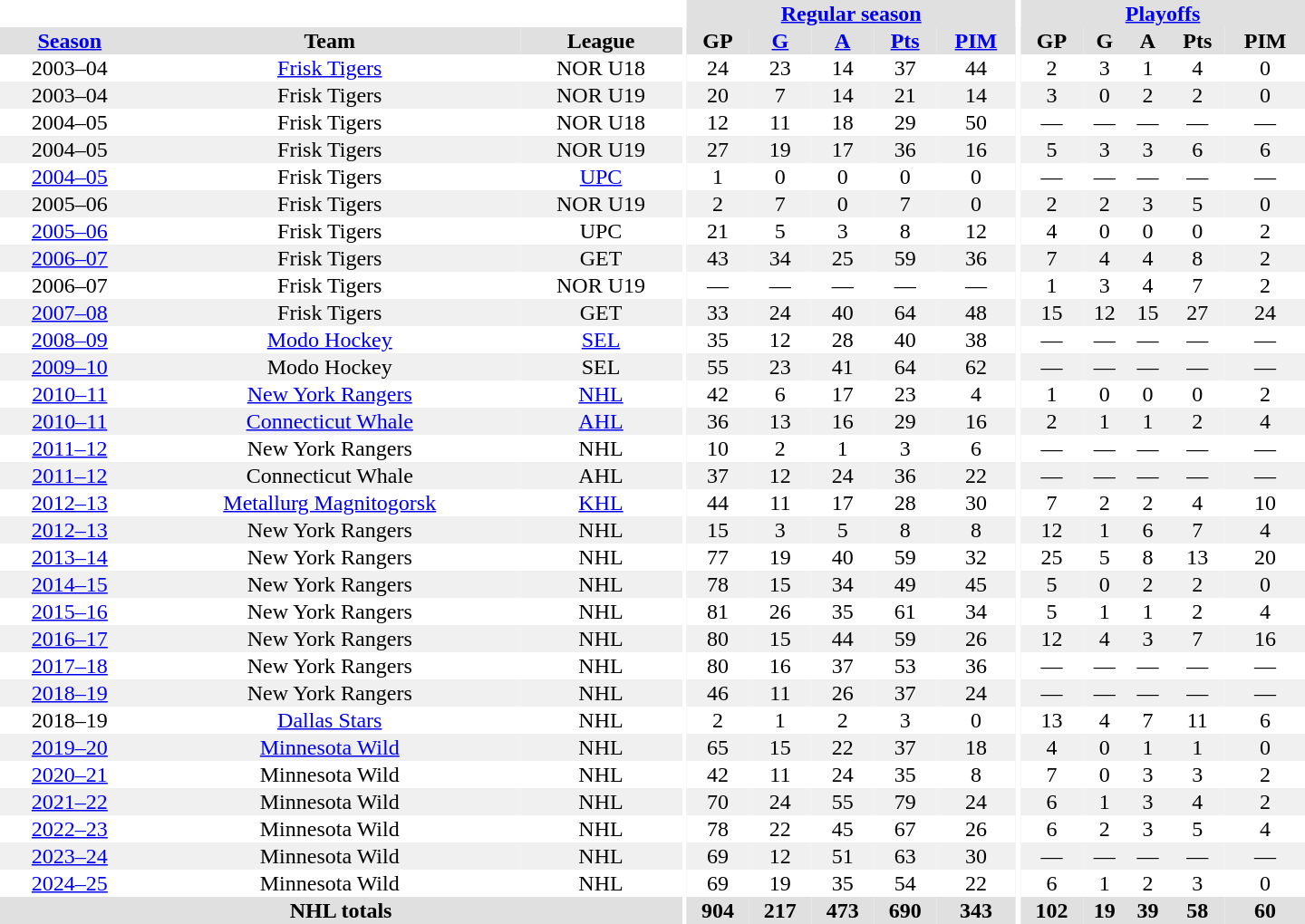<table border="0" cellpadding="1" cellspacing="0" style="text-align:center; width:60em">
<tr bgcolor="#e0e0e0">
<th colspan="3" bgcolor="#ffffff"></th>
<th rowspan="100" bgcolor="#ffffff"></th>
<th colspan="5"><a href='#'>Regular season</a></th>
<th rowspan="100" bgcolor="#ffffff"></th>
<th colspan="5"><a href='#'>Playoffs</a></th>
</tr>
<tr bgcolor="#e0e0e0">
<th><a href='#'>Season</a></th>
<th>Team</th>
<th>League</th>
<th>GP</th>
<th><a href='#'>G</a></th>
<th><a href='#'>A</a></th>
<th><a href='#'>Pts</a></th>
<th><a href='#'>PIM</a></th>
<th>GP</th>
<th>G</th>
<th>A</th>
<th>Pts</th>
<th>PIM</th>
</tr>
<tr>
<td>2003–04</td>
<td><a href='#'>Frisk Tigers</a></td>
<td>NOR U18</td>
<td>24</td>
<td>23</td>
<td>14</td>
<td>37</td>
<td>44</td>
<td>2</td>
<td>3</td>
<td>1</td>
<td>4</td>
<td>0</td>
</tr>
<tr bgcolor="#f0f0f0">
<td>2003–04</td>
<td>Frisk Tigers</td>
<td>NOR U19</td>
<td>20</td>
<td>7</td>
<td>14</td>
<td>21</td>
<td>14</td>
<td>3</td>
<td>0</td>
<td>2</td>
<td>2</td>
<td>0</td>
</tr>
<tr>
<td>2004–05</td>
<td>Frisk Tigers</td>
<td>NOR U18</td>
<td>12</td>
<td>11</td>
<td>18</td>
<td>29</td>
<td>50</td>
<td>—</td>
<td>—</td>
<td>—</td>
<td>—</td>
<td>—</td>
</tr>
<tr bgcolor="#f0f0f0">
<td>2004–05</td>
<td>Frisk Tigers</td>
<td>NOR U19</td>
<td>27</td>
<td>19</td>
<td>17</td>
<td>36</td>
<td>16</td>
<td>5</td>
<td>3</td>
<td>3</td>
<td>6</td>
<td>6</td>
</tr>
<tr>
<td><a href='#'>2004–05</a></td>
<td>Frisk Tigers</td>
<td><a href='#'>UPC</a></td>
<td>1</td>
<td>0</td>
<td>0</td>
<td>0</td>
<td>0</td>
<td>—</td>
<td>—</td>
<td>—</td>
<td>—</td>
<td>—</td>
</tr>
<tr bgcolor="#f0f0f0">
<td>2005–06</td>
<td>Frisk Tigers</td>
<td>NOR U19</td>
<td>2</td>
<td>7</td>
<td>0</td>
<td>7</td>
<td>0</td>
<td>2</td>
<td>2</td>
<td>3</td>
<td>5</td>
<td>0</td>
</tr>
<tr>
<td><a href='#'>2005–06</a></td>
<td>Frisk Tigers</td>
<td>UPC</td>
<td>21</td>
<td>5</td>
<td>3</td>
<td>8</td>
<td>12</td>
<td>4</td>
<td>0</td>
<td>0</td>
<td>0</td>
<td>2</td>
</tr>
<tr bgcolor="#f0f0f0">
<td><a href='#'>2006–07</a></td>
<td>Frisk Tigers</td>
<td>GET</td>
<td>43</td>
<td>34</td>
<td>25</td>
<td>59</td>
<td>36</td>
<td>7</td>
<td>4</td>
<td>4</td>
<td>8</td>
<td>2</td>
</tr>
<tr>
<td>2006–07</td>
<td>Frisk Tigers</td>
<td>NOR U19</td>
<td>—</td>
<td>—</td>
<td>—</td>
<td>—</td>
<td>—</td>
<td>1</td>
<td>3</td>
<td>4</td>
<td>7</td>
<td>2</td>
</tr>
<tr bgcolor="#f0f0f0">
<td><a href='#'>2007–08</a></td>
<td>Frisk Tigers</td>
<td>GET</td>
<td>33</td>
<td>24</td>
<td>40</td>
<td>64</td>
<td>48</td>
<td>15</td>
<td>12</td>
<td>15</td>
<td>27</td>
<td>24</td>
</tr>
<tr>
<td><a href='#'>2008–09</a></td>
<td><a href='#'>Modo Hockey</a></td>
<td><a href='#'>SEL</a></td>
<td>35</td>
<td>12</td>
<td>28</td>
<td>40</td>
<td>38</td>
<td>—</td>
<td>—</td>
<td>—</td>
<td>—</td>
<td>—</td>
</tr>
<tr bgcolor="#f0f0f0">
<td><a href='#'>2009–10</a></td>
<td>Modo Hockey</td>
<td>SEL</td>
<td>55</td>
<td>23</td>
<td>41</td>
<td>64</td>
<td>62</td>
<td>—</td>
<td>—</td>
<td>—</td>
<td>—</td>
<td>—</td>
</tr>
<tr>
<td><a href='#'>2010–11</a></td>
<td><a href='#'>New York Rangers</a></td>
<td><a href='#'>NHL</a></td>
<td>42</td>
<td>6</td>
<td>17</td>
<td>23</td>
<td>4</td>
<td>1</td>
<td>0</td>
<td>0</td>
<td>0</td>
<td>2</td>
</tr>
<tr bgcolor="#f0f0f0">
<td><a href='#'>2010–11</a></td>
<td><a href='#'>Connecticut Whale</a></td>
<td><a href='#'>AHL</a></td>
<td>36</td>
<td>13</td>
<td>16</td>
<td>29</td>
<td>16</td>
<td>2</td>
<td>1</td>
<td>1</td>
<td>2</td>
<td>4</td>
</tr>
<tr>
<td><a href='#'>2011–12</a></td>
<td>New York Rangers</td>
<td>NHL</td>
<td>10</td>
<td>2</td>
<td>1</td>
<td>3</td>
<td>6</td>
<td>—</td>
<td>—</td>
<td>—</td>
<td>—</td>
<td>—</td>
</tr>
<tr bgcolor="#f0f0f0">
<td><a href='#'>2011–12</a></td>
<td>Connecticut Whale</td>
<td>AHL</td>
<td>37</td>
<td>12</td>
<td>24</td>
<td>36</td>
<td>22</td>
<td>—</td>
<td>—</td>
<td>—</td>
<td>—</td>
<td>—</td>
</tr>
<tr>
<td><a href='#'>2012–13</a></td>
<td><a href='#'>Metallurg Magnitogorsk</a></td>
<td><a href='#'>KHL</a></td>
<td>44</td>
<td>11</td>
<td>17</td>
<td>28</td>
<td>30</td>
<td>7</td>
<td>2</td>
<td>2</td>
<td>4</td>
<td>10</td>
</tr>
<tr bgcolor="#f0f0f0">
<td><a href='#'>2012–13</a></td>
<td>New York Rangers</td>
<td>NHL</td>
<td>15</td>
<td>3</td>
<td>5</td>
<td>8</td>
<td>8</td>
<td>12</td>
<td>1</td>
<td>6</td>
<td>7</td>
<td>4</td>
</tr>
<tr>
<td><a href='#'>2013–14</a></td>
<td>New York Rangers</td>
<td>NHL</td>
<td>77</td>
<td>19</td>
<td>40</td>
<td>59</td>
<td>32</td>
<td>25</td>
<td>5</td>
<td>8</td>
<td>13</td>
<td>20</td>
</tr>
<tr bgcolor="#f0f0f0">
<td><a href='#'>2014–15</a></td>
<td>New York Rangers</td>
<td>NHL</td>
<td>78</td>
<td>15</td>
<td>34</td>
<td>49</td>
<td>45</td>
<td>5</td>
<td>0</td>
<td>2</td>
<td>2</td>
<td>0</td>
</tr>
<tr>
<td><a href='#'>2015–16</a></td>
<td>New York Rangers</td>
<td>NHL</td>
<td>81</td>
<td>26</td>
<td>35</td>
<td>61</td>
<td>34</td>
<td>5</td>
<td>1</td>
<td>1</td>
<td>2</td>
<td>4</td>
</tr>
<tr bgcolor="#f0f0f0">
<td><a href='#'>2016–17</a></td>
<td>New York Rangers</td>
<td>NHL</td>
<td>80</td>
<td>15</td>
<td>44</td>
<td>59</td>
<td>26</td>
<td>12</td>
<td>4</td>
<td>3</td>
<td>7</td>
<td>16</td>
</tr>
<tr>
<td><a href='#'>2017–18</a></td>
<td>New York Rangers</td>
<td>NHL</td>
<td>80</td>
<td>16</td>
<td>37</td>
<td>53</td>
<td>36</td>
<td>—</td>
<td>—</td>
<td>—</td>
<td>—</td>
<td>—</td>
</tr>
<tr bgcolor="#f0f0f0">
<td><a href='#'>2018–19</a></td>
<td>New York Rangers</td>
<td>NHL</td>
<td>46</td>
<td>11</td>
<td>26</td>
<td>37</td>
<td>24</td>
<td>—</td>
<td>—</td>
<td>—</td>
<td>—</td>
<td>—</td>
</tr>
<tr>
<td>2018–19</td>
<td><a href='#'>Dallas Stars</a></td>
<td>NHL</td>
<td>2</td>
<td>1</td>
<td>2</td>
<td>3</td>
<td>0</td>
<td>13</td>
<td>4</td>
<td>7</td>
<td>11</td>
<td>6</td>
</tr>
<tr bgcolor="#f0f0f0">
<td><a href='#'>2019–20</a></td>
<td><a href='#'>Minnesota Wild</a></td>
<td>NHL</td>
<td>65</td>
<td>15</td>
<td>22</td>
<td>37</td>
<td>18</td>
<td>4</td>
<td>0</td>
<td>1</td>
<td>1</td>
<td>0</td>
</tr>
<tr>
<td><a href='#'>2020–21</a></td>
<td>Minnesota Wild</td>
<td>NHL</td>
<td>42</td>
<td>11</td>
<td>24</td>
<td>35</td>
<td>8</td>
<td>7</td>
<td>0</td>
<td>3</td>
<td>3</td>
<td>2</td>
</tr>
<tr bgcolor="#f0f0f0">
<td><a href='#'>2021–22</a></td>
<td>Minnesota Wild</td>
<td>NHL</td>
<td>70</td>
<td>24</td>
<td>55</td>
<td>79</td>
<td>24</td>
<td>6</td>
<td>1</td>
<td>3</td>
<td>4</td>
<td>2</td>
</tr>
<tr>
<td><a href='#'>2022–23</a></td>
<td>Minnesota Wild</td>
<td>NHL</td>
<td>78</td>
<td>22</td>
<td>45</td>
<td>67</td>
<td>26</td>
<td>6</td>
<td>2</td>
<td>3</td>
<td>5</td>
<td>4</td>
</tr>
<tr bgcolor="#f0f0f0">
<td><a href='#'>2023–24</a></td>
<td>Minnesota Wild</td>
<td>NHL</td>
<td>69</td>
<td>12</td>
<td>51</td>
<td>63</td>
<td>30</td>
<td>—</td>
<td>—</td>
<td>—</td>
<td>—</td>
<td>—</td>
</tr>
<tr>
<td><a href='#'>2024–25</a></td>
<td>Minnesota Wild</td>
<td>NHL</td>
<td>69</td>
<td>19</td>
<td>35</td>
<td>54</td>
<td>22</td>
<td>6</td>
<td>1</td>
<td>2</td>
<td>3</td>
<td>0</td>
</tr>
<tr bgcolor="#e0e0e0">
<th colspan="3">NHL totals</th>
<th>904</th>
<th>217</th>
<th>473</th>
<th>690</th>
<th>343</th>
<th>102</th>
<th>19</th>
<th>39</th>
<th>58</th>
<th>60</th>
</tr>
</table>
